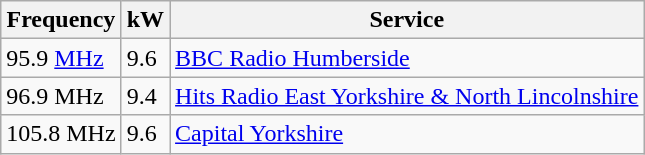<table class="wikitable sortable">
<tr>
<th>Frequency</th>
<th>kW</th>
<th>Service</th>
</tr>
<tr>
<td>95.9 <a href='#'>MHz</a></td>
<td>9.6</td>
<td><a href='#'>BBC Radio Humberside</a></td>
</tr>
<tr>
<td>96.9 MHz</td>
<td>9.4</td>
<td><a href='#'>Hits Radio East Yorkshire & North Lincolnshire</a></td>
</tr>
<tr>
<td>105.8 MHz</td>
<td>9.6</td>
<td><a href='#'>Capital Yorkshire</a></td>
</tr>
</table>
